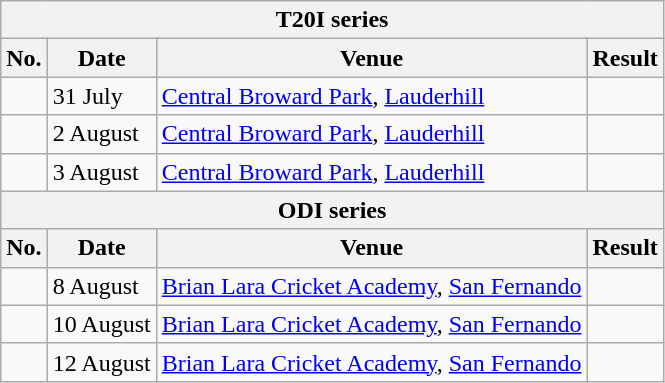<table class="wikitable">
<tr>
<th colspan="4">T20I series</th>
</tr>
<tr>
<th>No.</th>
<th>Date</th>
<th>Venue</th>
<th>Result</th>
</tr>
<tr>
<td></td>
<td>31 July</td>
<td><a href='#'>Central Broward Park</a>, <a href='#'>Lauderhill</a></td>
<td></td>
</tr>
<tr>
<td></td>
<td>2 August</td>
<td><a href='#'>Central Broward Park</a>, <a href='#'>Lauderhill</a></td>
<td></td>
</tr>
<tr>
<td></td>
<td>3 August</td>
<td><a href='#'>Central Broward Park</a>, <a href='#'>Lauderhill</a></td>
<td></td>
</tr>
<tr>
<th colspan="4">ODI series</th>
</tr>
<tr>
<th>No.</th>
<th>Date</th>
<th>Venue</th>
<th>Result</th>
</tr>
<tr>
<td></td>
<td>8 August</td>
<td><a href='#'>Brian Lara Cricket Academy</a>, <a href='#'>San Fernando</a></td>
<td></td>
</tr>
<tr>
<td></td>
<td>10 August</td>
<td><a href='#'>Brian Lara Cricket Academy</a>, <a href='#'>San Fernando</a></td>
<td></td>
</tr>
<tr>
<td></td>
<td>12 August</td>
<td><a href='#'>Brian Lara Cricket Academy</a>, <a href='#'>San Fernando</a></td>
<td></td>
</tr>
</table>
